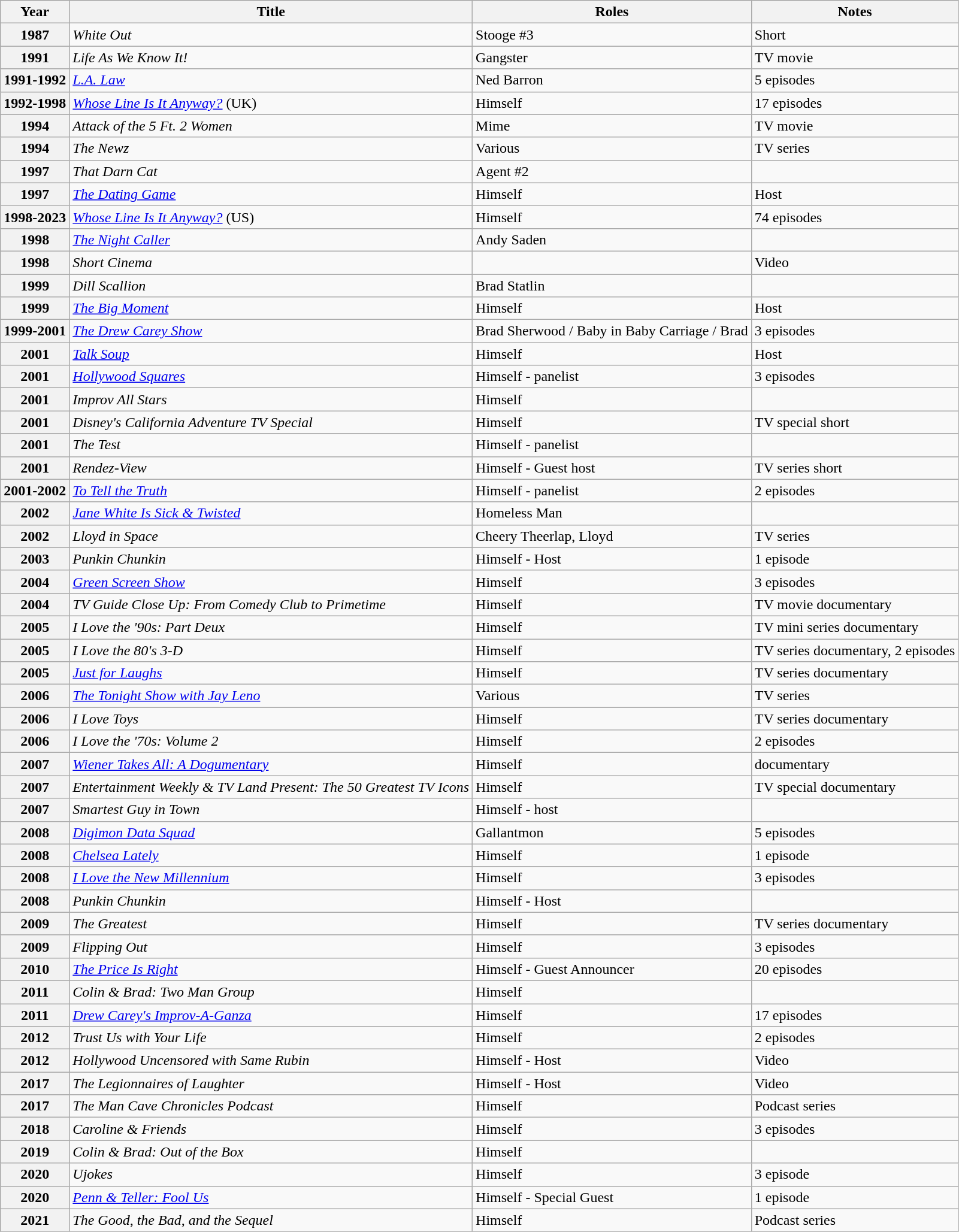<table class="wikitable plainrowheaders sortable">
<tr>
<th scope="col">Year</th>
<th scope="col">Title</th>
<th scope="col">Roles</th>
<th scope="col" class="unsortable">Notes</th>
</tr>
<tr>
<th scope=row>1987</th>
<td><em>White Out</em></td>
<td>Stooge #3</td>
<td>Short</td>
</tr>
<tr>
<th scope=row>1991</th>
<td><em>Life As We Know It!</em></td>
<td>Gangster</td>
<td>TV movie</td>
</tr>
<tr>
<th scope=row>1991-1992</th>
<td><em><a href='#'>L.A. Law</a></em></td>
<td>Ned Barron</td>
<td>5 episodes</td>
</tr>
<tr>
<th scope=row>1992-1998</th>
<td><em><a href='#'>Whose Line Is It Anyway?</a></em> (UK)</td>
<td>Himself</td>
<td>17 episodes</td>
</tr>
<tr>
<th scope=row>1994</th>
<td><em>Attack of the 5 Ft. 2 Women</em></td>
<td>Mime</td>
<td>TV movie</td>
</tr>
<tr>
<th scope=row>1994</th>
<td><em>The Newz</em></td>
<td>Various</td>
<td>TV series</td>
</tr>
<tr>
<th scope=row>1997</th>
<td><em>That Darn Cat</em></td>
<td>Agent #2</td>
<td></td>
</tr>
<tr>
<th scope=row>1997</th>
<td><em><a href='#'>The Dating Game</a></em></td>
<td>Himself</td>
<td>Host</td>
</tr>
<tr>
<th scope=row>1998-2023</th>
<td><em><a href='#'>Whose Line Is It Anyway?</a></em> (US)</td>
<td>Himself</td>
<td>74 episodes</td>
</tr>
<tr>
<th scope=row>1998</th>
<td><em><a href='#'>The Night Caller</a></em></td>
<td>Andy Saden</td>
<td></td>
</tr>
<tr>
<th scope=row>1998</th>
<td><em>Short Cinema</em></td>
<td></td>
<td>Video</td>
</tr>
<tr>
<th scope=row>1999</th>
<td><em>Dill Scallion</em></td>
<td>Brad Statlin</td>
<td></td>
</tr>
<tr>
<th scope=row>1999</th>
<td><em><a href='#'>The Big Moment</a></em></td>
<td>Himself</td>
<td>Host</td>
</tr>
<tr>
<th scope=row>1999-2001</th>
<td><em><a href='#'>The Drew Carey Show</a></em></td>
<td>Brad Sherwood / Baby in Baby Carriage / Brad</td>
<td>3 episodes</td>
</tr>
<tr>
<th scope=row>2001</th>
<td><em><a href='#'>Talk Soup</a></em></td>
<td>Himself</td>
<td>Host</td>
</tr>
<tr>
<th scope=row>2001</th>
<td><em><a href='#'>Hollywood Squares</a></em></td>
<td>Himself - panelist</td>
<td>3 episodes</td>
</tr>
<tr>
<th scope=row>2001</th>
<td><em>Improv All Stars</em></td>
<td>Himself</td>
<td></td>
</tr>
<tr>
<th scope=row>2001</th>
<td><em>Disney's California Adventure TV Special</em></td>
<td>Himself</td>
<td>TV special short</td>
</tr>
<tr>
<th scope=row>2001</th>
<td><em>The Test</em></td>
<td>Himself - panelist</td>
<td></td>
</tr>
<tr>
<th scope=row>2001</th>
<td><em>Rendez-View</em></td>
<td>Himself - Guest host</td>
<td>TV series short</td>
</tr>
<tr>
<th scope=row>2001-2002</th>
<td><em><a href='#'>To Tell the Truth</a></em></td>
<td>Himself - panelist</td>
<td>2 episodes</td>
</tr>
<tr>
<th scope=row>2002</th>
<td><em><a href='#'>Jane White Is Sick & Twisted</a></em></td>
<td>Homeless Man</td>
<td></td>
</tr>
<tr>
<th scope=row>2002</th>
<td><em>Lloyd in Space</em></td>
<td>Cheery Theerlap, Lloyd</td>
<td>TV series</td>
</tr>
<tr>
<th scope=row>2003</th>
<td><em>Punkin Chunkin</em></td>
<td>Himself - Host</td>
<td>1 episode</td>
</tr>
<tr>
<th scope=row>2004</th>
<td><em><a href='#'>Green Screen Show</a></em></td>
<td>Himself</td>
<td>3 episodes</td>
</tr>
<tr>
<th scope=row>2004</th>
<td><em>TV Guide Close Up: From Comedy Club to Primetime</em></td>
<td>Himself</td>
<td>TV movie documentary</td>
</tr>
<tr>
<th scope=row>2005</th>
<td><em>I Love the '90s: Part Deux</em></td>
<td>Himself</td>
<td>TV mini series documentary</td>
</tr>
<tr>
<th scope=row>2005</th>
<td><em>I Love the 80's 3-D</em></td>
<td>Himself</td>
<td>TV series documentary, 2 episodes</td>
</tr>
<tr>
<th scope=row>2005</th>
<td><em><a href='#'>Just for Laughs</a></em></td>
<td>Himself</td>
<td>TV series documentary</td>
</tr>
<tr>
<th scope=row>2006</th>
<td><em><a href='#'>The Tonight Show with Jay Leno</a></em></td>
<td>Various</td>
<td>TV series</td>
</tr>
<tr>
<th scope=row>2006</th>
<td><em>I Love Toys</em></td>
<td>Himself</td>
<td>TV series documentary</td>
</tr>
<tr>
<th scope=row>2006</th>
<td><em>I Love the '70s: Volume 2</em></td>
<td>Himself</td>
<td>2 episodes</td>
</tr>
<tr>
<th scope=row>2007</th>
<td><em><a href='#'>Wiener Takes All: A Dogumentary</a></em></td>
<td>Himself</td>
<td>documentary</td>
</tr>
<tr>
<th scope=row>2007</th>
<td><em>Entertainment Weekly & TV Land Present: The 50 Greatest TV Icons</em></td>
<td>Himself</td>
<td>TV special documentary</td>
</tr>
<tr>
<th scope=row>2007</th>
<td><em>Smartest Guy in Town</em></td>
<td>Himself - host</td>
<td></td>
</tr>
<tr>
<th scope=row>2008</th>
<td><em><a href='#'>Digimon Data Squad</a></em></td>
<td>Gallantmon</td>
<td>5 episodes</td>
</tr>
<tr>
<th scope=row>2008</th>
<td><em><a href='#'>Chelsea Lately</a></em></td>
<td>Himself</td>
<td>1 episode</td>
</tr>
<tr>
<th scope=row>2008</th>
<td><em><a href='#'>I Love the New Millennium</a></em></td>
<td>Himself</td>
<td>3 episodes</td>
</tr>
<tr>
<th scope=row>2008</th>
<td><em>Punkin Chunkin</em></td>
<td>Himself - Host</td>
<td></td>
</tr>
<tr>
<th scope=row>2009</th>
<td><em>The Greatest</em></td>
<td>Himself</td>
<td>TV series documentary</td>
</tr>
<tr>
<th scope=row>2009</th>
<td><em>Flipping Out</em></td>
<td>Himself</td>
<td>3 episodes</td>
</tr>
<tr>
<th scope=row>2010</th>
<td><em><a href='#'>The Price Is Right</a></em></td>
<td>Himself - Guest Announcer</td>
<td>20 episodes</td>
</tr>
<tr>
<th scope=row>2011</th>
<td><em>Colin & Brad: Two Man Group</em></td>
<td>Himself</td>
<td></td>
</tr>
<tr>
<th scope=row>2011</th>
<td><em><a href='#'>Drew Carey's Improv-A-Ganza</a></em></td>
<td>Himself</td>
<td>17 episodes</td>
</tr>
<tr>
<th scope=row>2012</th>
<td><em>Trust Us with Your Life</em></td>
<td>Himself</td>
<td>2 episodes</td>
</tr>
<tr>
<th scope=row>2012</th>
<td><em>Hollywood Uncensored with Same Rubin</em></td>
<td>Himself - Host</td>
<td>Video</td>
</tr>
<tr>
<th scope=row>2017</th>
<td><em>The Legionnaires of Laughter</em></td>
<td>Himself - Host</td>
<td>Video</td>
</tr>
<tr>
<th scope=row>2017</th>
<td><em>The Man Cave Chronicles Podcast</em></td>
<td>Himself</td>
<td>Podcast series</td>
</tr>
<tr>
<th scope=row>2018</th>
<td><em>Caroline & Friends</em></td>
<td>Himself</td>
<td>3 episodes</td>
</tr>
<tr>
<th scope=row>2019</th>
<td><em>Colin & Brad: Out of the Box</em></td>
<td>Himself</td>
<td></td>
</tr>
<tr>
<th scope=row>2020</th>
<td><em>Ujokes</em></td>
<td>Himself</td>
<td>3 episode</td>
</tr>
<tr>
<th scope=row>2020</th>
<td><em><a href='#'>Penn & Teller: Fool Us</a></em></td>
<td>Himself - Special Guest</td>
<td>1 episode</td>
</tr>
<tr>
<th scope=row>2021</th>
<td><em>The Good, the Bad, and the Sequel</em></td>
<td>Himself</td>
<td>Podcast series</td>
</tr>
</table>
